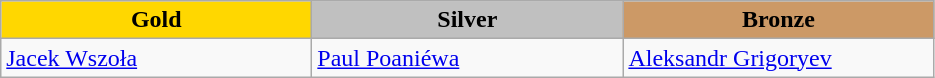<table class="wikitable" style="text-align:left">
<tr align="center">
<td width=200 bgcolor=gold><strong>Gold</strong></td>
<td width=200 bgcolor=silver><strong>Silver</strong></td>
<td width=200 bgcolor=CC9966><strong>Bronze</strong></td>
</tr>
<tr>
<td><a href='#'>Jacek Wszoła</a><br><em></em></td>
<td><a href='#'>Paul Poaniéwa</a><br><em></em></td>
<td><a href='#'>Aleksandr Grigoryev</a><br><em></em></td>
</tr>
</table>
